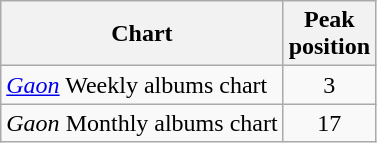<table class="wikitable sortable">
<tr>
<th>Chart</th>
<th>Peak<br>position</th>
</tr>
<tr>
<td><em><a href='#'>Gaon</a></em> Weekly albums chart</td>
<td align="center">3</td>
</tr>
<tr>
<td><em>Gaon</em> Monthly albums chart</td>
<td align="center">17</td>
</tr>
</table>
